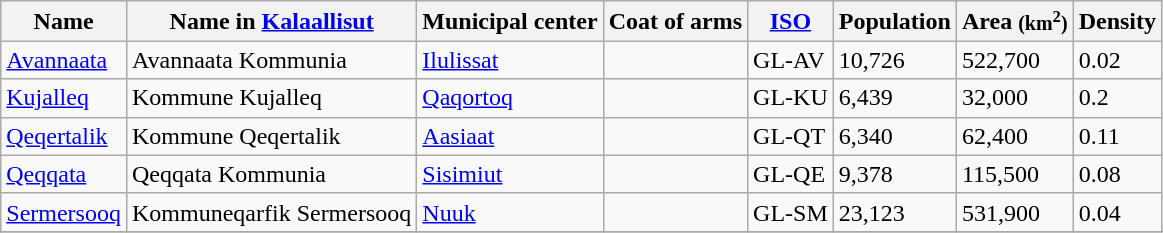<table class="wikitable sortable">
<tr>
<th align="left">Name</th>
<th align="left">Name in <a href='#'>Kalaallisut</a></th>
<th align="left">Municipal center</th>
<th align="left" class="unsortable">Coat of arms</th>
<th align="right"><a href='#'>ISO</a></th>
<th align="right">Population</th>
<th align="right">Area <small>(km<sup>2</sup>)</small></th>
<th>Density</th>
</tr>
<tr>
<td><a href='#'>Avannaata</a></td>
<td>Avannaata Kommunia</td>
<td><a href='#'>Ilulissat</a></td>
<td></td>
<td>GL-AV</td>
<td>10,726</td>
<td>522,700</td>
<td>0.02</td>
</tr>
<tr>
<td><a href='#'>Kujalleq</a></td>
<td>Kommune Kujalleq</td>
<td><a href='#'>Qaqortoq</a></td>
<td></td>
<td>GL-KU</td>
<td>6,439</td>
<td>32,000</td>
<td>0.2</td>
</tr>
<tr>
<td><a href='#'>Qeqertalik</a></td>
<td>Kommune Qeqertalik</td>
<td><a href='#'>Aasiaat</a></td>
<td></td>
<td>GL-QT</td>
<td>6,340</td>
<td>62,400</td>
<td>0.11</td>
</tr>
<tr>
<td><a href='#'>Qeqqata</a></td>
<td>Qeqqata Kommunia</td>
<td><a href='#'>Sisimiut</a></td>
<td></td>
<td>GL-QE</td>
<td>9,378</td>
<td>115,500</td>
<td>0.08</td>
</tr>
<tr>
<td><a href='#'>Sermersooq</a></td>
<td>Kommuneqarfik Sermersooq</td>
<td><a href='#'>Nuuk</a></td>
<td></td>
<td>GL-SM</td>
<td>23,123</td>
<td>531,900</td>
<td>0.04</td>
</tr>
<tr>
</tr>
</table>
